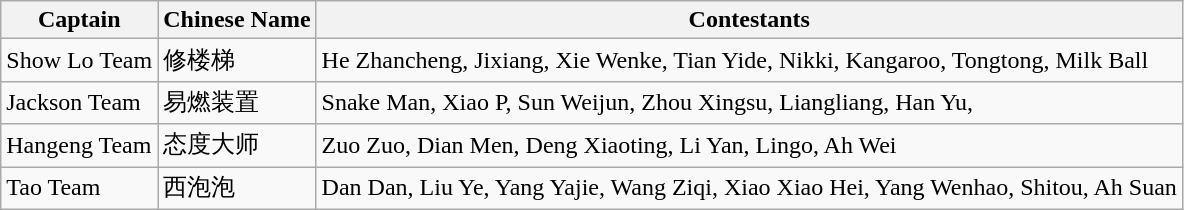<table class="wikitable">
<tr>
<th>Captain</th>
<th>Chinese Name</th>
<th>Contestants</th>
</tr>
<tr>
<td>Show Lo Team</td>
<td>修楼梯</td>
<td>He Zhancheng, Jixiang, Xie Wenke, Tian Yide, Nikki, Kangaroo, Tongtong, Milk Ball</td>
</tr>
<tr>
<td>Jackson Team</td>
<td>易燃装置</td>
<td>Snake Man, Xiao P, Sun Weijun, Zhou Xingsu, Liangliang, Han Yu,</td>
</tr>
<tr>
<td>Hangeng Team</td>
<td>态度大师</td>
<td>Zuo Zuo, Dian Men, Deng Xiaoting, Li Yan, Lingo, Ah Wei</td>
</tr>
<tr>
<td>Tao Team</td>
<td>西泡泡</td>
<td>Dan Dan, Liu Ye, Yang Yajie, Wang Ziqi, Xiao Xiao Hei, Yang Wenhao, Shitou, Ah Suan</td>
</tr>
</table>
